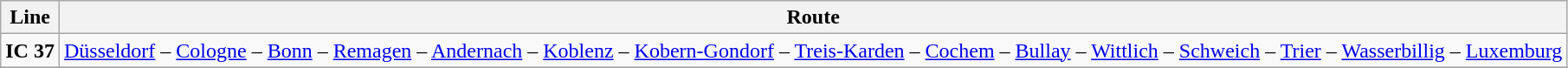<table class="wikitable">
<tr>
<th>Line</th>
<th>Route</th>
</tr>
<tr>
<td><span><strong>IC 37</strong></span></td>
<td><a href='#'>Düsseldorf</a> – <a href='#'>Cologne</a> – <a href='#'>Bonn</a> – <a href='#'>Remagen</a> – <a href='#'>Andernach</a> – <a href='#'>Koblenz</a> – <a href='#'>Kobern-Gondorf</a> – <a href='#'>Treis-Karden</a> – <a href='#'>Cochem</a> – <a href='#'>Bullay</a> – <a href='#'>Wittlich</a> – <a href='#'>Schweich</a> – <a href='#'>Trier</a> – <a href='#'>Wasserbillig</a> – <a href='#'>Luxemburg</a></td>
</tr>
<tr>
</tr>
</table>
